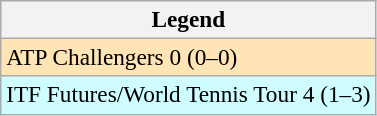<table class=wikitable style=font-size:97%>
<tr>
<th>Legend</th>
</tr>
<tr style="background:moccasin;">
<td>ATP Challengers 0 (0–0)</td>
</tr>
<tr style="background:#cffcff;">
<td>ITF Futures/World Tennis Tour 4 (1–3)</td>
</tr>
</table>
